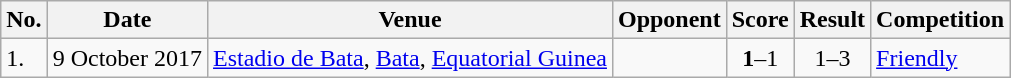<table class="wikitable">
<tr>
<th>No.</th>
<th>Date</th>
<th>Venue</th>
<th>Opponent</th>
<th>Score</th>
<th>Result</th>
<th>Competition</th>
</tr>
<tr>
<td>1.</td>
<td>9 October 2017</td>
<td><a href='#'>Estadio de Bata</a>, <a href='#'>Bata</a>, <a href='#'>Equatorial Guinea</a></td>
<td></td>
<td align=center><strong>1</strong>–1</td>
<td align=center>1–3</td>
<td><a href='#'>Friendly</a></td>
</tr>
</table>
